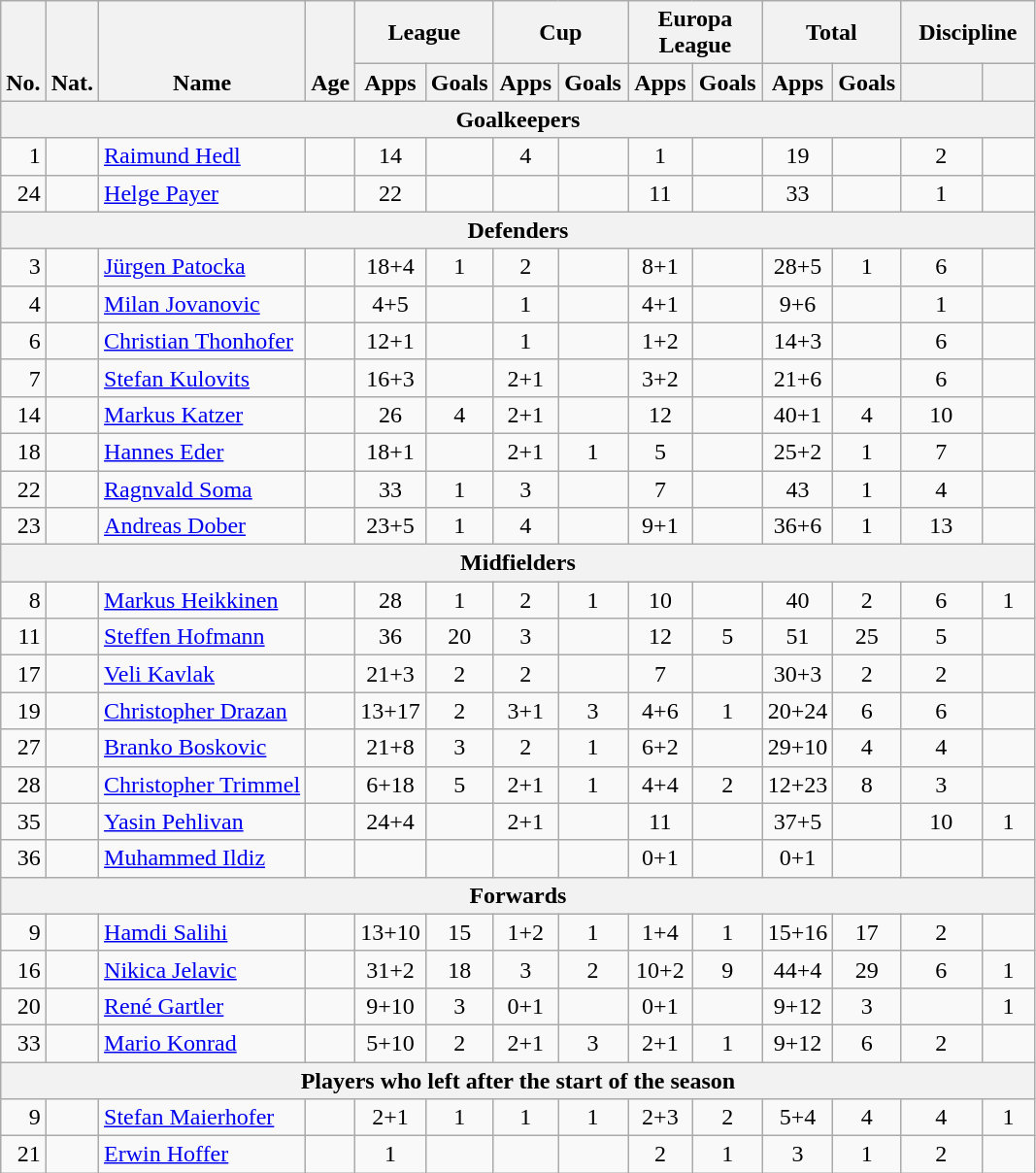<table class="wikitable" style="text-align:center">
<tr>
<th rowspan="2" valign="bottom">No.</th>
<th rowspan="2" valign="bottom">Nat.</th>
<th rowspan="2" valign="bottom">Name</th>
<th rowspan="2" valign="bottom">Age</th>
<th colspan="2" width="85">League</th>
<th colspan="2" width="85">Cup</th>
<th colspan="2" width="85">Europa League</th>
<th colspan="2" width="85">Total</th>
<th colspan="2" width="85">Discipline</th>
</tr>
<tr>
<th>Apps</th>
<th>Goals</th>
<th>Apps</th>
<th>Goals</th>
<th>Apps</th>
<th>Goals</th>
<th>Apps</th>
<th>Goals</th>
<th></th>
<th></th>
</tr>
<tr>
<th colspan=20>Goalkeepers</th>
</tr>
<tr>
<td align="right">1</td>
<td></td>
<td align="left"><a href='#'>Raimund Hedl</a></td>
<td></td>
<td>14</td>
<td></td>
<td>4</td>
<td></td>
<td>1</td>
<td></td>
<td>19</td>
<td></td>
<td>2</td>
<td></td>
</tr>
<tr>
<td align="right">24</td>
<td></td>
<td align="left"><a href='#'>Helge Payer</a></td>
<td></td>
<td>22</td>
<td></td>
<td></td>
<td></td>
<td>11</td>
<td></td>
<td>33</td>
<td></td>
<td>1</td>
<td></td>
</tr>
<tr>
<th colspan=20>Defenders</th>
</tr>
<tr>
<td align="right">3</td>
<td></td>
<td align="left"><a href='#'>Jürgen Patocka</a></td>
<td></td>
<td>18+4</td>
<td>1</td>
<td>2</td>
<td></td>
<td>8+1</td>
<td></td>
<td>28+5</td>
<td>1</td>
<td>6</td>
<td></td>
</tr>
<tr>
<td align="right">4</td>
<td></td>
<td align="left"><a href='#'>Milan Jovanovic</a></td>
<td></td>
<td>4+5</td>
<td></td>
<td>1</td>
<td></td>
<td>4+1</td>
<td></td>
<td>9+6</td>
<td></td>
<td>1</td>
<td></td>
</tr>
<tr>
<td align="right">6</td>
<td></td>
<td align="left"><a href='#'>Christian Thonhofer</a></td>
<td></td>
<td>12+1</td>
<td></td>
<td>1</td>
<td></td>
<td>1+2</td>
<td></td>
<td>14+3</td>
<td></td>
<td>6</td>
<td></td>
</tr>
<tr>
<td align="right">7</td>
<td></td>
<td align="left"><a href='#'>Stefan Kulovits</a></td>
<td></td>
<td>16+3</td>
<td></td>
<td>2+1</td>
<td></td>
<td>3+2</td>
<td></td>
<td>21+6</td>
<td></td>
<td>6</td>
<td></td>
</tr>
<tr>
<td align="right">14</td>
<td></td>
<td align="left"><a href='#'>Markus Katzer</a></td>
<td></td>
<td>26</td>
<td>4</td>
<td>2+1</td>
<td></td>
<td>12</td>
<td></td>
<td>40+1</td>
<td>4</td>
<td>10</td>
<td></td>
</tr>
<tr>
<td align="right">18</td>
<td></td>
<td align="left"><a href='#'>Hannes Eder</a></td>
<td></td>
<td>18+1</td>
<td></td>
<td>2+1</td>
<td>1</td>
<td>5</td>
<td></td>
<td>25+2</td>
<td>1</td>
<td>7</td>
<td></td>
</tr>
<tr>
<td align="right">22</td>
<td></td>
<td align="left"><a href='#'>Ragnvald Soma</a></td>
<td></td>
<td>33</td>
<td>1</td>
<td>3</td>
<td></td>
<td>7</td>
<td></td>
<td>43</td>
<td>1</td>
<td>4</td>
<td></td>
</tr>
<tr>
<td align="right">23</td>
<td></td>
<td align="left"><a href='#'>Andreas Dober</a></td>
<td></td>
<td>23+5</td>
<td>1</td>
<td>4</td>
<td></td>
<td>9+1</td>
<td></td>
<td>36+6</td>
<td>1</td>
<td>13</td>
<td></td>
</tr>
<tr>
<th colspan=20>Midfielders</th>
</tr>
<tr>
<td align="right">8</td>
<td></td>
<td align="left"><a href='#'>Markus Heikkinen</a></td>
<td></td>
<td>28</td>
<td>1</td>
<td>2</td>
<td>1</td>
<td>10</td>
<td></td>
<td>40</td>
<td>2</td>
<td>6</td>
<td>1</td>
</tr>
<tr>
<td align="right">11</td>
<td></td>
<td align="left"><a href='#'>Steffen Hofmann</a></td>
<td></td>
<td>36</td>
<td>20</td>
<td>3</td>
<td></td>
<td>12</td>
<td>5</td>
<td>51</td>
<td>25</td>
<td>5</td>
<td></td>
</tr>
<tr>
<td align="right">17</td>
<td></td>
<td align="left"><a href='#'>Veli Kavlak</a></td>
<td></td>
<td>21+3</td>
<td>2</td>
<td>2</td>
<td></td>
<td>7</td>
<td></td>
<td>30+3</td>
<td>2</td>
<td>2</td>
<td></td>
</tr>
<tr>
<td align="right">19</td>
<td></td>
<td align="left"><a href='#'>Christopher Drazan</a></td>
<td></td>
<td>13+17</td>
<td>2</td>
<td>3+1</td>
<td>3</td>
<td>4+6</td>
<td>1</td>
<td>20+24</td>
<td>6</td>
<td>6</td>
<td></td>
</tr>
<tr>
<td align="right">27</td>
<td></td>
<td align="left"><a href='#'>Branko Boskovic</a></td>
<td></td>
<td>21+8</td>
<td>3</td>
<td>2</td>
<td>1</td>
<td>6+2</td>
<td></td>
<td>29+10</td>
<td>4</td>
<td>4</td>
<td></td>
</tr>
<tr>
<td align="right">28</td>
<td></td>
<td align="left"><a href='#'>Christopher Trimmel</a></td>
<td></td>
<td>6+18</td>
<td>5</td>
<td>2+1</td>
<td>1</td>
<td>4+4</td>
<td>2</td>
<td>12+23</td>
<td>8</td>
<td>3</td>
<td></td>
</tr>
<tr>
<td align="right">35</td>
<td></td>
<td align="left"><a href='#'>Yasin Pehlivan</a></td>
<td></td>
<td>24+4</td>
<td></td>
<td>2+1</td>
<td></td>
<td>11</td>
<td></td>
<td>37+5</td>
<td></td>
<td>10</td>
<td>1</td>
</tr>
<tr>
<td align="right">36</td>
<td></td>
<td align="left"><a href='#'>Muhammed Ildiz</a></td>
<td></td>
<td></td>
<td></td>
<td></td>
<td></td>
<td>0+1</td>
<td></td>
<td>0+1</td>
<td></td>
<td></td>
<td></td>
</tr>
<tr>
<th colspan=20>Forwards</th>
</tr>
<tr>
<td align="right">9</td>
<td></td>
<td align="left"><a href='#'>Hamdi Salihi</a></td>
<td></td>
<td>13+10</td>
<td>15</td>
<td>1+2</td>
<td>1</td>
<td>1+4</td>
<td>1</td>
<td>15+16</td>
<td>17</td>
<td>2</td>
<td></td>
</tr>
<tr>
<td align="right">16</td>
<td></td>
<td align="left"><a href='#'>Nikica Jelavic</a></td>
<td></td>
<td>31+2</td>
<td>18</td>
<td>3</td>
<td>2</td>
<td>10+2</td>
<td>9</td>
<td>44+4</td>
<td>29</td>
<td>6</td>
<td>1</td>
</tr>
<tr>
<td align="right">20</td>
<td></td>
<td align="left"><a href='#'>René Gartler</a></td>
<td></td>
<td>9+10</td>
<td>3</td>
<td>0+1</td>
<td></td>
<td>0+1</td>
<td></td>
<td>9+12</td>
<td>3</td>
<td></td>
<td>1</td>
</tr>
<tr>
<td align="right">33</td>
<td></td>
<td align="left"><a href='#'>Mario Konrad</a></td>
<td></td>
<td>5+10</td>
<td>2</td>
<td>2+1</td>
<td>3</td>
<td>2+1</td>
<td>1</td>
<td>9+12</td>
<td>6</td>
<td>2</td>
<td></td>
</tr>
<tr>
<th colspan=20>Players who left after the start of the season</th>
</tr>
<tr>
<td align="right">9</td>
<td></td>
<td align="left"><a href='#'>Stefan Maierhofer</a></td>
<td></td>
<td>2+1</td>
<td>1</td>
<td>1</td>
<td>1</td>
<td>2+3</td>
<td>2</td>
<td>5+4</td>
<td>4</td>
<td>4</td>
<td>1</td>
</tr>
<tr>
<td align="right">21</td>
<td></td>
<td align="left"><a href='#'>Erwin Hoffer</a></td>
<td></td>
<td>1</td>
<td></td>
<td></td>
<td></td>
<td>2</td>
<td>1</td>
<td>3</td>
<td>1</td>
<td>2</td>
<td></td>
</tr>
</table>
